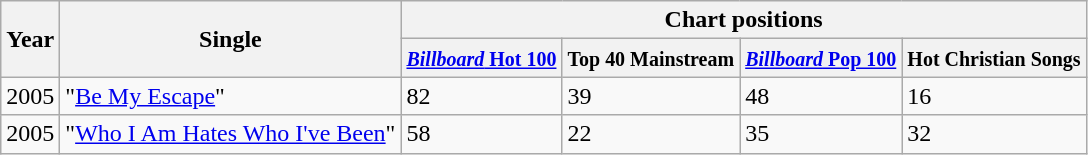<table class="wikitable">
<tr>
<th rowspan="2">Year</th>
<th rowspan="2">Single</th>
<th colspan="4">Chart positions</th>
</tr>
<tr>
<th><small><a href='#'><em>Billboard</em> Hot 100</a></small></th>
<th><small>Top 40 Mainstream</small></th>
<th><small><a href='#'><em>Billboard</em> Pop 100</a></small></th>
<th><small>Hot Christian Songs</small></th>
</tr>
<tr>
<td>2005</td>
<td>"<a href='#'>Be My Escape</a>"</td>
<td>82</td>
<td>39</td>
<td>48</td>
<td>16</td>
</tr>
<tr>
<td>2005</td>
<td>"<a href='#'>Who I Am Hates Who I've Been</a>"</td>
<td>58</td>
<td>22</td>
<td>35</td>
<td>32</td>
</tr>
</table>
